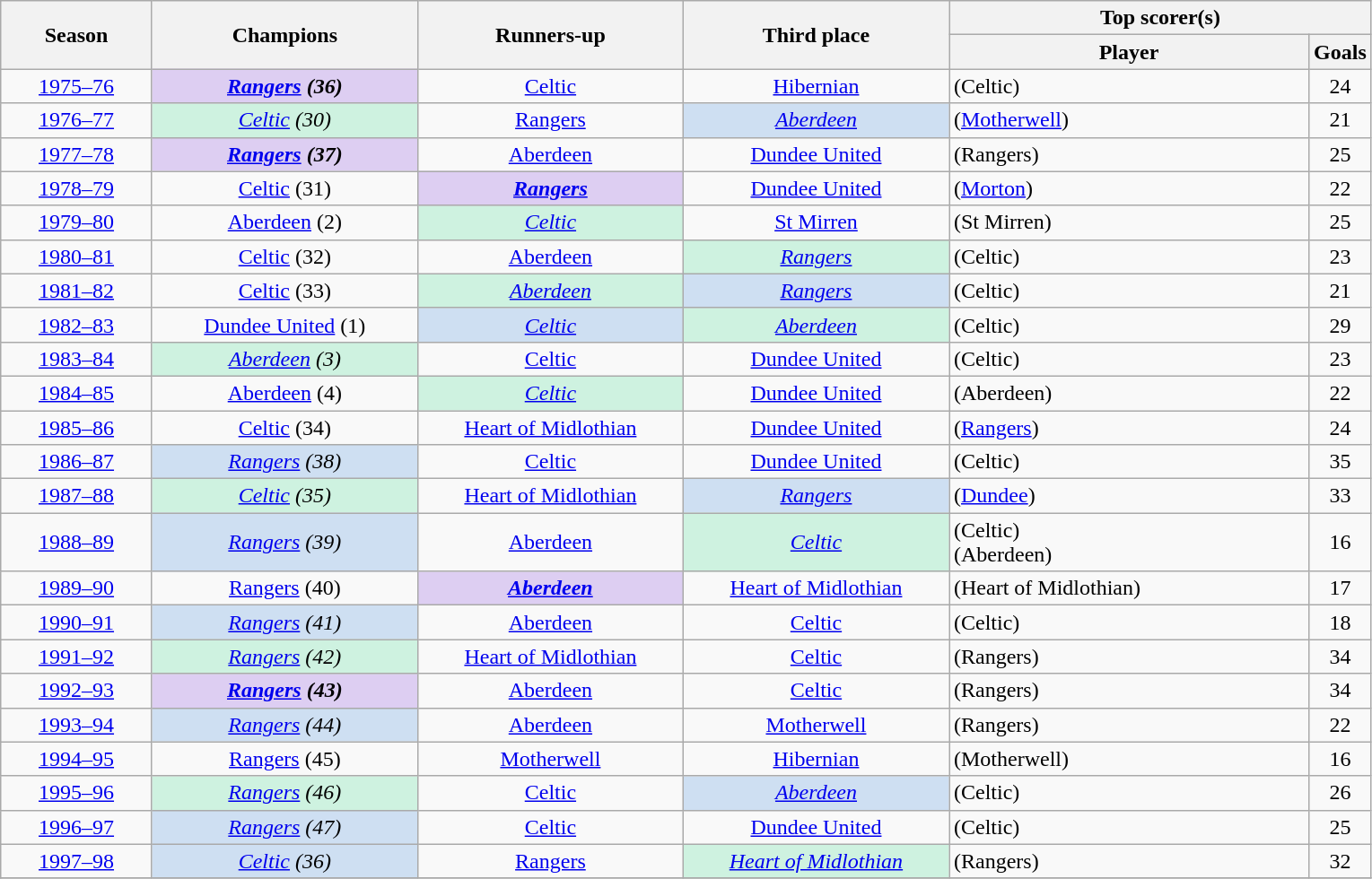<table class="wikitable" style="text-align: center;">
<tr>
<th rowspan=2 width=105>Season</th>
<th rowspan=2 width=190>Champions</th>
<th rowspan=2 width=190>Runners-up</th>
<th rowspan=2 width=190>Third place</th>
<th colspan=2>Top scorer(s)</th>
</tr>
<tr>
<th width=260>Player</th>
<th>Goals</th>
</tr>
<tr>
<td><a href='#'>1975–76</a></td>
<td bgcolor="DDCEF2"><strong><em><a href='#'>Rangers</a> (36)</em></strong></td>
<td><a href='#'>Celtic</a></td>
<td><a href='#'>Hibernian</a></td>
<td align=left> (Celtic)</td>
<td>24</td>
</tr>
<tr>
<td><a href='#'>1976–77</a></td>
<td bgcolor="CEF2E0"><em><a href='#'>Celtic</a> (30)</em></td>
<td><a href='#'>Rangers</a></td>
<td bgcolor="#CEDFF2"><em><a href='#'>Aberdeen</a></em></td>
<td align=left> (<a href='#'>Motherwell</a>)</td>
<td>21</td>
</tr>
<tr>
<td><a href='#'>1977–78</a></td>
<td bgcolor="DDCEF2"><strong><em><a href='#'>Rangers</a> (37)</em></strong></td>
<td><a href='#'>Aberdeen</a></td>
<td><a href='#'>Dundee United</a></td>
<td align=left> (Rangers)</td>
<td>25</td>
</tr>
<tr>
<td><a href='#'>1978–79</a></td>
<td><a href='#'>Celtic</a> (31)</td>
<td bgcolor="DDCEF2"><strong><em><a href='#'>Rangers</a></em></strong></td>
<td><a href='#'>Dundee United</a></td>
<td align=left> (<a href='#'>Morton</a>)</td>
<td>22</td>
</tr>
<tr>
<td><a href='#'>1979–80</a></td>
<td><a href='#'>Aberdeen</a> (2)</td>
<td bgcolor="CEF2E0"><em><a href='#'>Celtic</a></em></td>
<td><a href='#'>St Mirren</a></td>
<td align=left> (St Mirren)</td>
<td>25</td>
</tr>
<tr>
<td><a href='#'>1980–81</a></td>
<td><a href='#'>Celtic</a> (32)</td>
<td><a href='#'>Aberdeen</a></td>
<td bgcolor="CEF2E0"><em><a href='#'>Rangers</a></em></td>
<td align=left> (Celtic)</td>
<td>23</td>
</tr>
<tr>
<td><a href='#'>1981–82</a></td>
<td><a href='#'>Celtic</a> (33)</td>
<td bgcolor="CEF2E0"><em><a href='#'>Aberdeen</a></em></td>
<td bgcolor="#CEDFF2"><em><a href='#'>Rangers</a></em></td>
<td align=left> (Celtic)</td>
<td>21</td>
</tr>
<tr>
<td><a href='#'>1982–83</a></td>
<td><a href='#'>Dundee United</a> (1)</td>
<td bgcolor="#CEDFF2"><em><a href='#'>Celtic</a></em></td>
<td bgcolor="CEF2E0"><em><a href='#'>Aberdeen</a></em></td>
<td align=left> (Celtic)</td>
<td>29</td>
</tr>
<tr>
<td><a href='#'>1983–84</a></td>
<td bgcolor="CEF2E0"><em><a href='#'>Aberdeen</a> (3)</em></td>
<td><a href='#'>Celtic</a></td>
<td><a href='#'>Dundee United</a></td>
<td align=left> (Celtic)</td>
<td>23</td>
</tr>
<tr>
<td><a href='#'>1984–85</a></td>
<td><a href='#'>Aberdeen</a> (4)</td>
<td bgcolor="CEF2E0"><em><a href='#'>Celtic</a></em></td>
<td><a href='#'>Dundee United</a></td>
<td align=left> (Aberdeen)</td>
<td>22</td>
</tr>
<tr>
<td><a href='#'>1985–86</a></td>
<td><a href='#'>Celtic</a> (34)</td>
<td><a href='#'>Heart of Midlothian</a></td>
<td><a href='#'>Dundee United</a></td>
<td align=left> (<a href='#'>Rangers</a>)</td>
<td>24</td>
</tr>
<tr>
<td><a href='#'>1986–87</a></td>
<td bgcolor="CEDFF2"><em><a href='#'>Rangers</a> (38)</em></td>
<td><a href='#'>Celtic</a></td>
<td><a href='#'>Dundee United</a></td>
<td align=left> (Celtic)</td>
<td>35</td>
</tr>
<tr>
<td><a href='#'>1987–88</a></td>
<td bgcolor="CEF2E0"><em><a href='#'>Celtic</a> (35)</em></td>
<td><a href='#'>Heart of Midlothian</a></td>
<td bgcolor="CEDFF2"><em><a href='#'>Rangers</a></em></td>
<td align=left> (<a href='#'>Dundee</a>)</td>
<td>33</td>
</tr>
<tr>
<td><a href='#'>1988–89</a></td>
<td bgcolor="CEDFF2"><em><a href='#'>Rangers</a> (39)</em></td>
<td><a href='#'>Aberdeen</a></td>
<td bgcolor="CEF2E0"><em><a href='#'>Celtic</a></em></td>
<td align=left> (Celtic)<br> (Aberdeen)</td>
<td>16</td>
</tr>
<tr>
<td><a href='#'>1989–90</a></td>
<td><a href='#'>Rangers</a> (40)</td>
<td bgcolor="DDCEF2"><strong><em><a href='#'>Aberdeen</a></em></strong></td>
<td><a href='#'>Heart of Midlothian</a></td>
<td align=left> (Heart of Midlothian)</td>
<td>17</td>
</tr>
<tr>
<td><a href='#'>1990–91</a></td>
<td bgcolor="CEDFF2"><em><a href='#'>Rangers</a> (41)</em></td>
<td><a href='#'>Aberdeen</a></td>
<td><a href='#'>Celtic</a></td>
<td align=left> (Celtic)</td>
<td>18</td>
</tr>
<tr>
<td><a href='#'>1991–92</a></td>
<td bgcolor="CEF2E0"><em><a href='#'>Rangers</a> (42)</em></td>
<td><a href='#'>Heart of Midlothian</a></td>
<td><a href='#'>Celtic</a></td>
<td align=left> (Rangers)</td>
<td>34</td>
</tr>
<tr>
<td><a href='#'>1992–93</a></td>
<td bgcolor="DDCEF2"><strong><em><a href='#'>Rangers</a> (43)</em></strong></td>
<td><a href='#'>Aberdeen</a></td>
<td><a href='#'>Celtic</a></td>
<td align=left> (Rangers)</td>
<td>34</td>
</tr>
<tr>
<td><a href='#'>1993–94</a></td>
<td bgcolor="CEDFF2"><em><a href='#'>Rangers</a> (44)</em></td>
<td><a href='#'>Aberdeen</a></td>
<td><a href='#'>Motherwell</a></td>
<td align=left> (Rangers)</td>
<td>22</td>
</tr>
<tr>
<td><a href='#'>1994–95</a></td>
<td><a href='#'>Rangers</a> (45)</td>
<td><a href='#'>Motherwell</a></td>
<td><a href='#'>Hibernian</a></td>
<td align=left> (Motherwell)</td>
<td>16</td>
</tr>
<tr>
<td><a href='#'>1995–96</a></td>
<td bgcolor="CEF2E0"><em><a href='#'>Rangers</a> (46)</em></td>
<td><a href='#'>Celtic</a></td>
<td bgcolor="CEDFF2"><em><a href='#'>Aberdeen</a></em></td>
<td align=left> (Celtic)</td>
<td>26</td>
</tr>
<tr>
<td><a href='#'>1996–97</a></td>
<td bgcolor="CEDFF2"><em><a href='#'>Rangers</a> (47)</em></td>
<td><a href='#'>Celtic</a></td>
<td><a href='#'>Dundee United</a></td>
<td align=left> (Celtic)</td>
<td>25</td>
</tr>
<tr>
<td><a href='#'>1997–98</a></td>
<td bgcolor="CEDFF2"><em><a href='#'>Celtic</a> (36)</em></td>
<td><a href='#'>Rangers</a></td>
<td bgcolor="CEF2E0"><em><a href='#'>Heart of Midlothian</a></em></td>
<td align=left> (Rangers)</td>
<td>32</td>
</tr>
<tr>
</tr>
</table>
